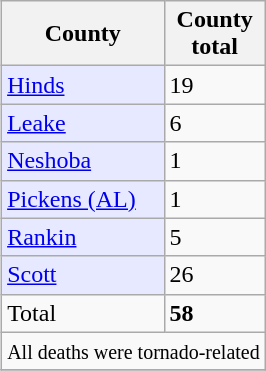<table class="wikitable" style="margin:0 0 0.5em 1em;float:right;">
<tr>
<th><strong>County</strong></th>
<th><strong>County<br>total</strong></th>
</tr>
<tr>
<td bgcolor="#e6e9ff"><a href='#'>Hinds</a></td>
<td>19</td>
</tr>
<tr>
<td bgcolor="#e6e9ff"><a href='#'>Leake</a></td>
<td>6</td>
</tr>
<tr>
<td bgcolor="#e6e9ff"><a href='#'>Neshoba</a></td>
<td>1</td>
</tr>
<tr>
<td bgcolor="#e6e9ff"><a href='#'>Pickens (AL)</a></td>
<td>1</td>
</tr>
<tr>
<td bgcolor="#e6e9ff"><a href='#'>Rankin</a></td>
<td>5</td>
</tr>
<tr>
<td bgcolor="#e6e9ff"><a href='#'>Scott</a></td>
<td>26</td>
</tr>
<tr>
<td>Total</td>
<td><strong>58</strong></td>
</tr>
<tr>
<td colspan=4 align=center><small>All deaths were tornado-related</small></td>
</tr>
<tr>
</tr>
</table>
